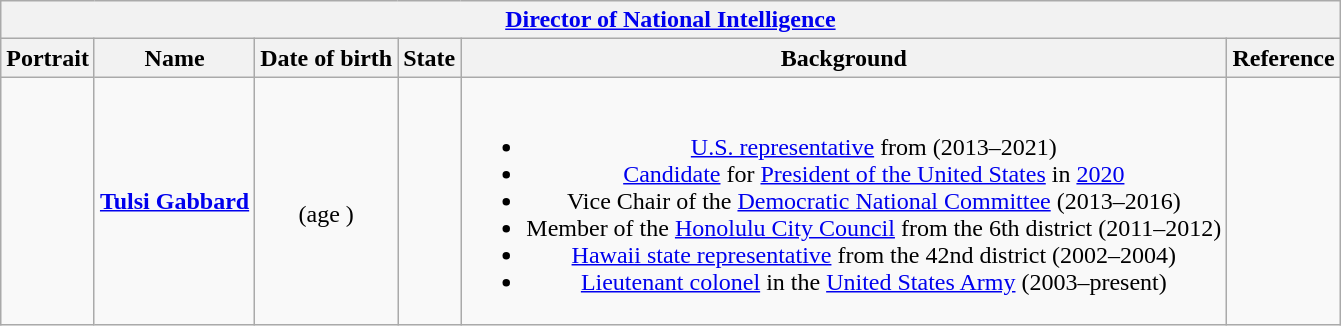<table class="wikitable collapsible" style="text-align:center;">
<tr>
<th colspan="6"><a href='#'>Director of National Intelligence</a></th>
</tr>
<tr>
<th>Portrait</th>
<th>Name</th>
<th>Date of birth</th>
<th>State</th>
<th>Background</th>
<th>Reference</th>
</tr>
<tr>
<td></td>
<td><strong><a href='#'>Tulsi Gabbard</a></strong></td>
<td><br>(age )</td>
<td></td>
<td><br><ul><li><a href='#'>U.S. representative</a> from  (2013–2021)</li><li><a href='#'>Candidate</a> for <a href='#'>President of the United States</a> in <a href='#'>2020</a></li><li>Vice Chair of the <a href='#'>Democratic National Committee</a> (2013–2016)</li><li>Member of the <a href='#'>Honolulu City Council</a> from the 6th district (2011–2012)</li><li><a href='#'>Hawaii state representative</a> from the 42nd district (2002–2004)</li><li><a href='#'>Lieutenant colonel</a> in the <a href='#'>United States Army</a> (2003–present)</li></ul></td>
<td></td>
</tr>
</table>
